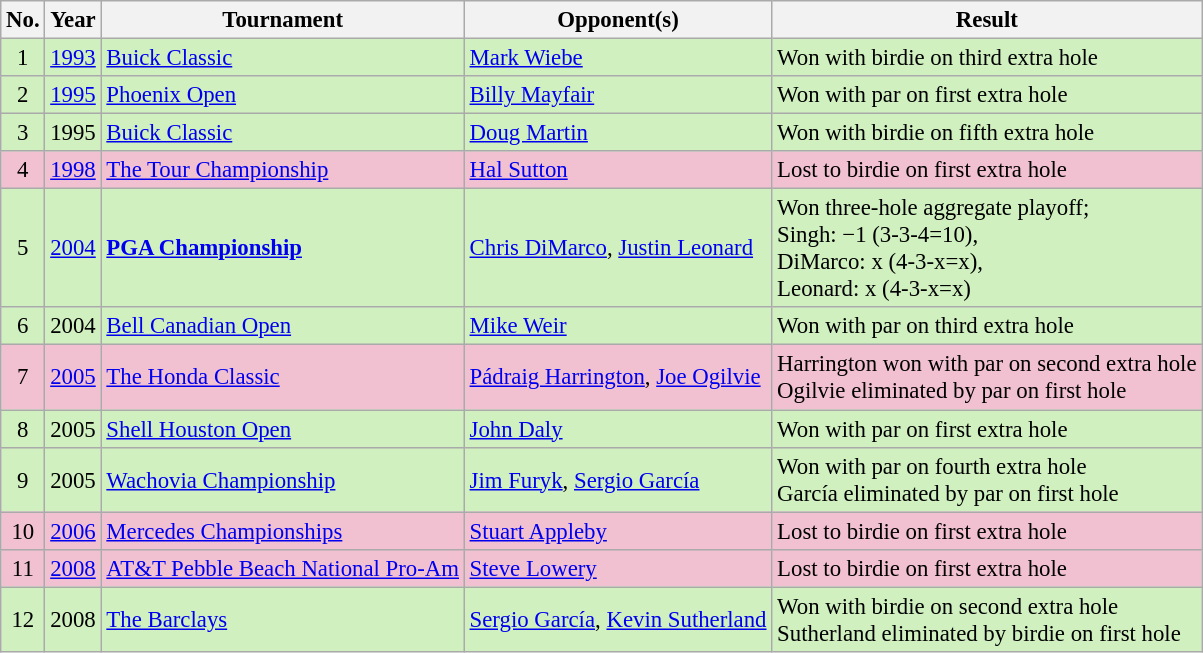<table class="wikitable" style="font-size:95%;">
<tr>
<th>No.</th>
<th>Year</th>
<th>Tournament</th>
<th>Opponent(s)</th>
<th>Result</th>
</tr>
<tr style="background:#d0f0c0;">
<td align=center>1</td>
<td><a href='#'>1993</a></td>
<td><a href='#'>Buick Classic</a></td>
<td> <a href='#'>Mark Wiebe</a></td>
<td>Won with birdie on third extra hole</td>
</tr>
<tr style="background:#d0f0c0;">
<td align=center>2</td>
<td><a href='#'>1995</a></td>
<td><a href='#'>Phoenix Open</a></td>
<td> <a href='#'>Billy Mayfair</a></td>
<td>Won with par on first extra hole</td>
</tr>
<tr style="background:#d0f0c0;">
<td align=center>3</td>
<td>1995</td>
<td><a href='#'>Buick Classic</a></td>
<td> <a href='#'>Doug Martin</a></td>
<td>Won with birdie on fifth extra hole</td>
</tr>
<tr style="background:#F2C1D1;">
<td align=center>4</td>
<td><a href='#'>1998</a></td>
<td><a href='#'>The Tour Championship</a></td>
<td> <a href='#'>Hal Sutton</a></td>
<td>Lost to birdie on first extra hole</td>
</tr>
<tr style="background:#d0f0c0;">
<td align=center>5</td>
<td><a href='#'>2004</a></td>
<td><strong><a href='#'>PGA Championship</a></strong></td>
<td> <a href='#'>Chris DiMarco</a>,  <a href='#'>Justin Leonard</a></td>
<td>Won three-hole aggregate playoff;<br>Singh: −1 (3-3-4=10),<br>DiMarco: x (4-3-x=x),<br>Leonard: x (4-3-x=x)</td>
</tr>
<tr style="background:#d0f0c0;">
<td align=center>6</td>
<td>2004</td>
<td><a href='#'>Bell Canadian Open</a></td>
<td> <a href='#'>Mike Weir</a></td>
<td>Won with par on third extra hole</td>
</tr>
<tr style="background:#F2C1D1;">
<td align=center>7</td>
<td><a href='#'>2005</a></td>
<td><a href='#'>The Honda Classic</a></td>
<td> <a href='#'>Pádraig Harrington</a>,  <a href='#'>Joe Ogilvie</a></td>
<td>Harrington won with par on second extra hole<br>Ogilvie eliminated by par on first hole</td>
</tr>
<tr style="background:#d0f0c0;">
<td align=center>8</td>
<td>2005</td>
<td><a href='#'>Shell Houston Open</a></td>
<td> <a href='#'>John Daly</a></td>
<td>Won with par on first extra hole</td>
</tr>
<tr style="background:#d0f0c0;">
<td align=center>9</td>
<td>2005</td>
<td><a href='#'>Wachovia Championship</a></td>
<td> <a href='#'>Jim Furyk</a>,  <a href='#'>Sergio García</a></td>
<td>Won with par on fourth extra hole<br>García eliminated by par on first hole</td>
</tr>
<tr style="background:#F2C1D1;">
<td align=center>10</td>
<td><a href='#'>2006</a></td>
<td><a href='#'>Mercedes Championships</a></td>
<td> <a href='#'>Stuart Appleby</a></td>
<td>Lost to birdie on first extra hole</td>
</tr>
<tr style="background:#F2C1D1;">
<td align=center>11</td>
<td><a href='#'>2008</a></td>
<td><a href='#'>AT&T Pebble Beach National Pro-Am</a></td>
<td> <a href='#'>Steve Lowery</a></td>
<td>Lost to birdie on first extra hole</td>
</tr>
<tr style="background:#d0f0c0;">
<td align=center>12</td>
<td>2008</td>
<td><a href='#'>The Barclays</a></td>
<td> <a href='#'>Sergio García</a>,  <a href='#'>Kevin Sutherland</a></td>
<td>Won with birdie on second extra hole<br>Sutherland eliminated by birdie on first hole</td>
</tr>
</table>
